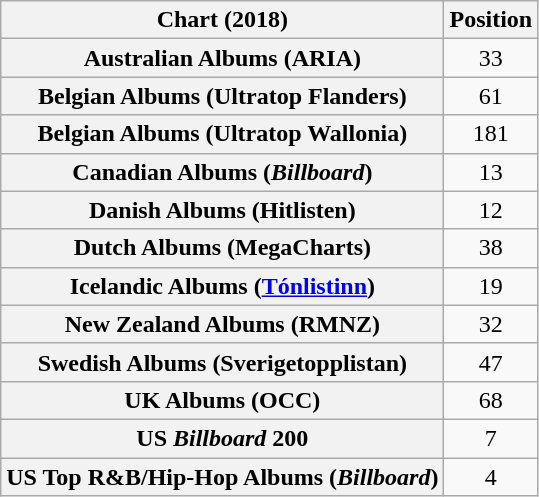<table class="wikitable sortable plainrowheaders" style="text-align:center">
<tr>
<th scope="col">Chart (2018)</th>
<th scope="col">Position</th>
</tr>
<tr>
<th scope="row">Australian Albums (ARIA)</th>
<td>33</td>
</tr>
<tr>
<th scope="row">Belgian Albums (Ultratop Flanders)</th>
<td>61</td>
</tr>
<tr>
<th scope="row">Belgian Albums (Ultratop Wallonia)</th>
<td>181</td>
</tr>
<tr>
<th scope="row">Canadian Albums (<em>Billboard</em>)</th>
<td>13</td>
</tr>
<tr>
<th scope="row">Danish Albums (Hitlisten)</th>
<td>12</td>
</tr>
<tr>
<th scope="row">Dutch Albums (MegaCharts)</th>
<td>38</td>
</tr>
<tr>
<th scope="row">Icelandic Albums (<a href='#'>Tónlistinn</a>)</th>
<td>19</td>
</tr>
<tr>
<th scope="row">New Zealand Albums (RMNZ)</th>
<td>32</td>
</tr>
<tr>
<th scope="row">Swedish Albums (Sverigetopplistan)</th>
<td>47</td>
</tr>
<tr>
<th scope="row">UK Albums (OCC)</th>
<td>68</td>
</tr>
<tr>
<th scope="row">US <em>Billboard</em> 200</th>
<td>7</td>
</tr>
<tr>
<th scope="row">US Top R&B/Hip-Hop Albums (<em>Billboard</em>)</th>
<td>4</td>
</tr>
</table>
